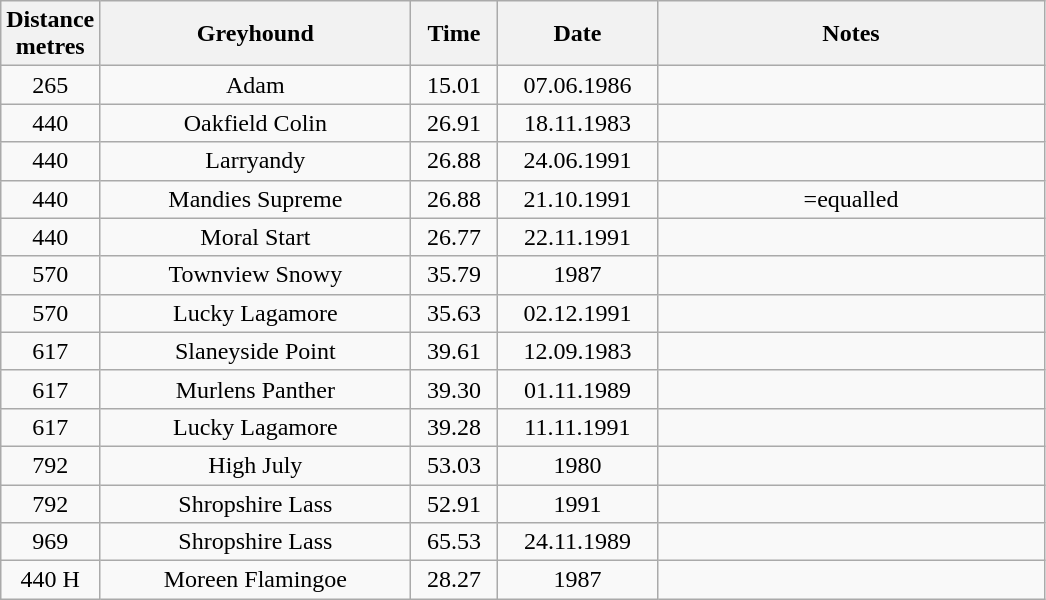<table class="wikitable" style="font-size: 100%">
<tr>
<th width=50>Distance <br>metres</th>
<th width=200>Greyhound</th>
<th width=50>Time</th>
<th width=100>Date</th>
<th width=250>Notes</th>
</tr>
<tr align=center>
<td>265</td>
<td>Adam</td>
<td>15.01</td>
<td>07.06.1986</td>
<td></td>
</tr>
<tr align=center>
<td>440</td>
<td>Oakfield Colin</td>
<td>26.91</td>
<td>18.11.1983</td>
<td></td>
</tr>
<tr align=center>
<td>440</td>
<td>Larryandy</td>
<td>26.88</td>
<td>24.06.1991</td>
<td></td>
</tr>
<tr align=center>
<td>440</td>
<td>Mandies Supreme</td>
<td>26.88</td>
<td>21.10.1991</td>
<td>=equalled</td>
</tr>
<tr align=center>
<td>440</td>
<td>Moral Start</td>
<td>26.77</td>
<td>22.11.1991</td>
<td></td>
</tr>
<tr align=center>
<td>570</td>
<td>Townview Snowy</td>
<td>35.79</td>
<td>1987</td>
<td></td>
</tr>
<tr align=center>
<td>570</td>
<td>Lucky Lagamore</td>
<td>35.63</td>
<td>02.12.1991</td>
<td></td>
</tr>
<tr align=center>
<td>617</td>
<td>Slaneyside Point</td>
<td>39.61</td>
<td>12.09.1983</td>
<td></td>
</tr>
<tr align=center>
<td>617</td>
<td>Murlens Panther</td>
<td>39.30</td>
<td>01.11.1989</td>
<td></td>
</tr>
<tr align=center>
<td>617</td>
<td>Lucky Lagamore</td>
<td>39.28</td>
<td>11.11.1991</td>
<td></td>
</tr>
<tr align=center>
<td>792</td>
<td>High July</td>
<td>53.03</td>
<td>1980</td>
<td></td>
</tr>
<tr align=center>
<td>792</td>
<td>Shropshire Lass</td>
<td>52.91</td>
<td>1991</td>
<td></td>
</tr>
<tr align=center>
<td>969</td>
<td>Shropshire Lass</td>
<td>65.53</td>
<td>24.11.1989</td>
<td></td>
</tr>
<tr align=center>
<td>440 H</td>
<td>Moreen Flamingoe</td>
<td>28.27</td>
<td>1987</td>
<td></td>
</tr>
</table>
